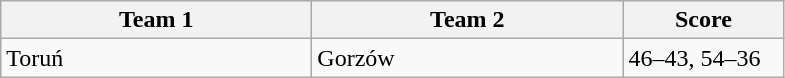<table class="wikitable" style="font-size: 100%">
<tr>
<th width=200>Team 1</th>
<th width=200>Team 2</th>
<th width=100>Score</th>
</tr>
<tr>
<td>Toruń</td>
<td>Gorzów</td>
<td>46–43, 54–36</td>
</tr>
</table>
